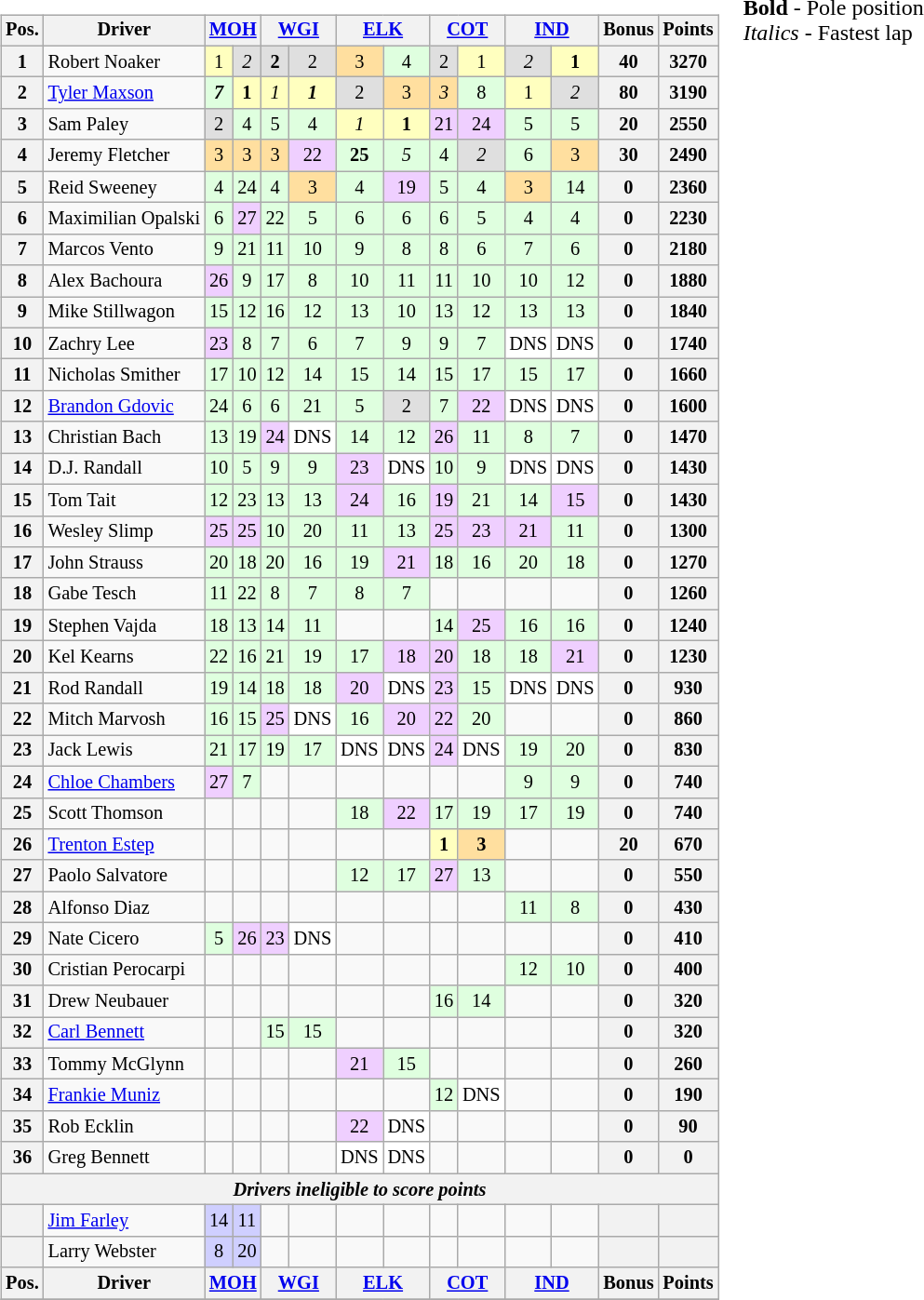<table>
<tr>
<td><br><table class="wikitable" style="font-size:85%; text-align:center;">
<tr>
<th>Pos.</th>
<th>Driver</th>
<th colspan="2"><a href='#'>MOH</a></th>
<th colspan="2"><a href='#'>WGI</a></th>
<th colspan="2"><a href='#'>ELK</a></th>
<th colspan="2"><a href='#'>COT</a></th>
<th colspan="2"><a href='#'>IND</a></th>
<th>Bonus</th>
<th>Points</th>
</tr>
<tr>
<th>1</th>
<td align="left"> Robert Noaker</td>
<td style="background:#ffffbf;">1</td>
<td style="background:#dfdfdf;"><em>2</em></td>
<td style="background:#dfdfdf;"><strong>2</strong></td>
<td style="background:#dfdfdf;">2</td>
<td style="background:#ffdf9f;">3</td>
<td style="background:#dfffdf;">4</td>
<td style="background:#dfdfdf;">2</td>
<td style="background:#ffffbf;">1</td>
<td style="background:#dfdfdf;"><em>2</em></td>
<td style="background:#ffffbf;"><strong>1</strong></td>
<th>40</th>
<th>3270</th>
</tr>
<tr>
<th>2</th>
<td align="left"> <a href='#'>Tyler Maxson</a></td>
<td style="background:#dfffdf;"><strong><em>7</em></strong></td>
<td style="background:#ffffbf;"><strong>1</strong></td>
<td style="background:#ffffbf;"><em>1</em></td>
<td style="background:#ffffbf;"><strong><em>1</em></strong></td>
<td style="background:#dfdfdf;">2</td>
<td style="background:#ffdf9f;">3</td>
<td style="background:#ffdf9f;"><em>3</em></td>
<td style="background:#dfffdf;">8</td>
<td style="background:#ffffbf;">1</td>
<td style="background:#dfdfdf;"><em>2</em></td>
<th>80</th>
<th>3190</th>
</tr>
<tr>
<th>3</th>
<td align="left"> Sam Paley</td>
<td style="background:#dfdfdf;">2</td>
<td style="background:#dfffdf;">4</td>
<td style="background:#dfffdf;">5</td>
<td style="background:#dfffdf;">4</td>
<td style="background:#ffffbf;"><em>1</em></td>
<td style="background:#ffffbf;"><strong>1</strong></td>
<td style="background:#efcfff;">21</td>
<td style="background:#efcfff;">24</td>
<td style="background:#dfffdf;">5</td>
<td style="background:#dfffdf;">5</td>
<th>20</th>
<th>2550</th>
</tr>
<tr>
<th>4</th>
<td align="left"> Jeremy Fletcher</td>
<td style="background:#ffdf9f;">3</td>
<td style="background:#ffdf9f;">3</td>
<td style="background:#ffdf9f;">3</td>
<td style="background:#efcfff;">22</td>
<td style="background:#dfffdf;"><strong>25</strong></td>
<td style="background:#dfffdf;"><em>5</em></td>
<td style="background:#dfffdf;">4</td>
<td style="background:#dfdfdf;"><em>2</em></td>
<td style="background:#dfffdf;">6</td>
<td style="background:#ffdf9f;">3</td>
<th>30</th>
<th>2490</th>
</tr>
<tr>
<th>5</th>
<td align="left"> Reid Sweeney</td>
<td style="background:#dfffdf;">4</td>
<td style="background:#dfffdf;">24</td>
<td style="background:#dfffdf;">4</td>
<td style="background:#ffdf9f;">3</td>
<td style="background:#dfffdf;">4</td>
<td style="background:#efcfff;">19</td>
<td style="background:#dfffdf;">5</td>
<td style="background:#dfffdf;">4</td>
<td style="background:#ffdf9f;">3</td>
<td style="background:#dfffdf;">14</td>
<th>0</th>
<th>2360</th>
</tr>
<tr>
<th>6</th>
<td align="left"> Maximilian Opalski</td>
<td style="background:#dfffdf;">6</td>
<td style="background:#efcfff;">27</td>
<td style="background:#dfffdf;">22</td>
<td style="background:#dfffdf;">5</td>
<td style="background:#dfffdf;">6</td>
<td style="background:#dfffdf;">6</td>
<td style="background:#dfffdf;">6</td>
<td style="background:#dfffdf;">5</td>
<td style="background:#dfffdf;">4</td>
<td style="background:#dfffdf;">4</td>
<th>0</th>
<th>2230</th>
</tr>
<tr>
<th>7</th>
<td align="left"> Marcos Vento</td>
<td style="background:#dfffdf;">9</td>
<td style="background:#dfffdf;">21</td>
<td style="background:#dfffdf;">11</td>
<td style="background:#dfffdf;">10</td>
<td style="background:#dfffdf;">9</td>
<td style="background:#dfffdf;">8</td>
<td style="background:#dfffdf;">8</td>
<td style="background:#dfffdf;">6</td>
<td style="background:#dfffdf;">7</td>
<td style="background:#dfffdf;">6</td>
<th>0</th>
<th>2180</th>
</tr>
<tr>
<th>8</th>
<td align="left"> Alex Bachoura</td>
<td style="background:#efcfff;">26</td>
<td style="background:#dfffdf;">9</td>
<td style="background:#dfffdf;">17</td>
<td style="background:#dfffdf;">8</td>
<td style="background:#dfffdf;">10</td>
<td style="background:#dfffdf;">11</td>
<td style="background:#dfffdf;">11</td>
<td style="background:#dfffdf;">10</td>
<td style="background:#dfffdf;">10</td>
<td style="background:#dfffdf;">12</td>
<th>0</th>
<th>1880</th>
</tr>
<tr>
<th>9</th>
<td align="left"> Mike Stillwagon</td>
<td style="background:#dfffdf;">15</td>
<td style="background:#dfffdf;">12</td>
<td style="background:#dfffdf;">16</td>
<td style="background:#dfffdf;">12</td>
<td style="background:#dfffdf;">13</td>
<td style="background:#dfffdf;">10</td>
<td style="background:#dfffdf;">13</td>
<td style="background:#dfffdf;">12</td>
<td style="background:#dfffdf;">13</td>
<td style="background:#dfffdf;">13</td>
<th>0</th>
<th>1840</th>
</tr>
<tr>
<th>10</th>
<td align="left"> Zachry Lee</td>
<td style="background:#efcfff;">23</td>
<td style="background:#dfffdf;">8</td>
<td style="background:#dfffdf;">7</td>
<td style="background:#dfffdf;">6</td>
<td style="background:#dfffdf;">7</td>
<td style="background:#dfffdf;">9</td>
<td style="background:#dfffdf;">9</td>
<td style="background:#dfffdf;">7</td>
<td style="background:#ffffff;">DNS</td>
<td style="background:#ffffff;">DNS</td>
<th>0</th>
<th>1740</th>
</tr>
<tr>
<th>11</th>
<td align="left"> Nicholas Smither</td>
<td style="background:#dfffdf;">17</td>
<td style="background:#dfffdf;">10</td>
<td style="background:#dfffdf;">12</td>
<td style="background:#dfffdf;">14</td>
<td style="background:#dfffdf;">15</td>
<td style="background:#dfffdf;">14</td>
<td style="background:#dfffdf;">15</td>
<td style="background:#dfffdf;">17</td>
<td style="background:#dfffdf;">15</td>
<td style="background:#dfffdf;">17</td>
<th>0</th>
<th>1660</th>
</tr>
<tr>
<th>12</th>
<td align="left"> <a href='#'>Brandon Gdovic</a></td>
<td style="background:#dfffdf;">24</td>
<td style="background:#dfffdf;">6</td>
<td style="background:#dfffdf;">6</td>
<td style="background:#dfffdf;">21</td>
<td style="background:#dfffdf;">5</td>
<td style="background:#dfdfdf;">2</td>
<td style="background:#dfffdf;">7</td>
<td style="background:#efcfff;">22</td>
<td style="background:#ffffff;">DNS</td>
<td style="background:#ffffff;">DNS</td>
<th>0</th>
<th>1600</th>
</tr>
<tr>
<th>13</th>
<td align="left"> Christian Bach</td>
<td style="background:#dfffdf;">13</td>
<td style="background:#dfffdf;">19</td>
<td style="background:#efcfff;">24</td>
<td style="background:#ffffff;">DNS</td>
<td style="background:#dfffdf;">14</td>
<td style="background:#dfffdf;">12</td>
<td style="background:#efcfff;">26</td>
<td style="background:#dfffdf;">11</td>
<td style="background:#dfffdf;">8</td>
<td style="background:#dfffdf;">7</td>
<th>0</th>
<th>1470</th>
</tr>
<tr>
<th>14</th>
<td align="left"> D.J. Randall</td>
<td style="background:#dfffdf;">10</td>
<td style="background:#dfffdf;">5</td>
<td style="background:#dfffdf;">9</td>
<td style="background:#dfffdf;">9</td>
<td style="background:#efcfff;">23</td>
<td style="background:#ffffff;">DNS</td>
<td style="background:#dfffdf;">10</td>
<td style="background:#dfffdf;">9</td>
<td style="background:#ffffff;">DNS</td>
<td style="background:#ffffff;">DNS</td>
<th>0</th>
<th>1430</th>
</tr>
<tr>
<th>15</th>
<td align="left"> Tom Tait</td>
<td style="background:#dfffdf;">12</td>
<td style="background:#dfffdf;">23</td>
<td style="background:#dfffdf;">13</td>
<td style="background:#dfffdf;">13</td>
<td style="background:#efcfff;">24</td>
<td style="background:#dfffdf;">16</td>
<td style="background:#efcfff;">19</td>
<td style="background:#dfffdf;">21</td>
<td style="background:#dfffdf;">14</td>
<td style="background:#efcfff;">15</td>
<th>0</th>
<th>1430</th>
</tr>
<tr>
<th>16</th>
<td align="left"> Wesley Slimp</td>
<td style="background:#efcfff;">25</td>
<td style="background:#efcfff;">25</td>
<td style="background:#dfffdf;">10</td>
<td style="background:#dfffdf;">20</td>
<td style="background:#dfffdf;">11</td>
<td style="background:#dfffdf;">13</td>
<td style="background:#efcfff;">25</td>
<td style="background:#efcfff;">23</td>
<td style="background:#efcfff;">21</td>
<td style="background:#dfffdf;">11</td>
<th>0</th>
<th>1300</th>
</tr>
<tr>
<th>17</th>
<td align="left"> John Strauss</td>
<td style="background:#dfffdf;">20</td>
<td style="background:#dfffdf;">18</td>
<td style="background:#dfffdf;">20</td>
<td style="background:#dfffdf;">16</td>
<td style="background:#dfffdf;">19</td>
<td style="background:#efcfff;">21</td>
<td style="background:#dfffdf;">18</td>
<td style="background:#dfffdf;">16</td>
<td style="background:#dfffdf;">20</td>
<td style="background:#dfffdf;">18</td>
<th>0</th>
<th>1270</th>
</tr>
<tr>
<th>18</th>
<td align="left"> Gabe Tesch</td>
<td style="background:#dfffdf;">11</td>
<td style="background:#dfffdf;">22</td>
<td style="background:#dfffdf;">8</td>
<td style="background:#dfffdf;">7</td>
<td style="background:#dfffdf;">8</td>
<td style="background:#dfffdf;">7</td>
<td></td>
<td></td>
<td></td>
<td></td>
<th>0</th>
<th>1260</th>
</tr>
<tr>
<th>19</th>
<td align="left"> Stephen Vajda</td>
<td style="background:#dfffdf;">18</td>
<td style="background:#dfffdf;">13</td>
<td style="background:#dfffdf;">14</td>
<td style="background:#dfffdf;">11</td>
<td></td>
<td></td>
<td style="background:#dfffdf;">14</td>
<td style="background:#efcfff;">25</td>
<td style="background:#dfffdf;">16</td>
<td style="background:#dfffdf;">16</td>
<th>0</th>
<th>1240</th>
</tr>
<tr>
<th>20</th>
<td align="left"> Kel Kearns</td>
<td style="background:#dfffdf;">22</td>
<td style="background:#dfffdf;">16</td>
<td style="background:#dfffdf;">21</td>
<td style="background:#dfffdf;">19</td>
<td style="background:#dfffdf;">17</td>
<td style="background:#efcfff;">18</td>
<td style="background:#efcfff;">20</td>
<td style="background:#dfffdf;">18</td>
<td style="background:#dfffdf;">18</td>
<td style="background:#efcfff;">21</td>
<th>0</th>
<th>1230</th>
</tr>
<tr>
<th>21</th>
<td align="left"> Rod Randall</td>
<td style="background:#dfffdf;">19</td>
<td style="background:#dfffdf;">14</td>
<td style="background:#dfffdf;">18</td>
<td style="background:#dfffdf;">18</td>
<td style="background:#efcfff;">20</td>
<td style="background:#ffffff;">DNS</td>
<td style="background:#efcfff;">23</td>
<td style="background:#dfffdf;">15</td>
<td style="background:#ffffff;">DNS</td>
<td style="background:#ffffff;">DNS</td>
<th>0</th>
<th>930</th>
</tr>
<tr>
<th>22</th>
<td align="left"> Mitch Marvosh</td>
<td style="background:#dfffdf;">16</td>
<td style="background:#dfffdf;">15</td>
<td style="background:#efcfff;">25</td>
<td style="background:#ffffff;">DNS</td>
<td style="background:#dfffdf;">16</td>
<td style="background:#efcfff;">20</td>
<td style="background:#efcfff;">22</td>
<td style="background:#dfffdf;">20</td>
<td></td>
<td></td>
<th>0</th>
<th>860</th>
</tr>
<tr>
<th>23</th>
<td align="left"> Jack Lewis</td>
<td style="background:#dfffdf;">21</td>
<td style="background:#dfffdf;">17</td>
<td style="background:#dfffdf;">19</td>
<td style="background:#dfffdf;">17</td>
<td style="background:#ffffff;">DNS</td>
<td style="background:#ffffff;">DNS</td>
<td style="background:#efcfff;">24</td>
<td style="background:#ffffff;">DNS</td>
<td style="background:#dfffdf;">19</td>
<td style="background:#dfffdf;">20</td>
<th>0</th>
<th>830</th>
</tr>
<tr>
<th>24</th>
<td align="left"> <a href='#'>Chloe Chambers</a></td>
<td style="background:#efcfff;">27</td>
<td style="background:#dfffdf;">7</td>
<td></td>
<td></td>
<td></td>
<td></td>
<td></td>
<td></td>
<td style="background:#dfffdf;">9</td>
<td style="background:#dfffdf;">9</td>
<th>0</th>
<th>740</th>
</tr>
<tr>
<th>25</th>
<td align="left"> Scott Thomson</td>
<td></td>
<td></td>
<td></td>
<td></td>
<td style="background:#dfffdf;">18</td>
<td style="background:#efcfff;">22</td>
<td style="background:#dfffdf;">17</td>
<td style="background:#dfffdf;">19</td>
<td style="background:#dfffdf;">17</td>
<td style="background:#dfffdf;">19</td>
<th>0</th>
<th>740</th>
</tr>
<tr>
<th>26</th>
<td align="left"> <a href='#'>Trenton Estep</a></td>
<td></td>
<td></td>
<td></td>
<td></td>
<td></td>
<td></td>
<td style="background:#ffffbf;"><strong>1</strong></td>
<td style="background:#ffdf9f;"><strong>3</strong></td>
<td></td>
<td></td>
<th>20</th>
<th>670</th>
</tr>
<tr>
<th>27</th>
<td align="left"> Paolo Salvatore</td>
<td></td>
<td></td>
<td></td>
<td></td>
<td style="background:#dfffdf;">12</td>
<td style="background:#dfffdf;">17</td>
<td style="background:#efcfff;">27</td>
<td style="background:#dfffdf;">13</td>
<td></td>
<td></td>
<th>0</th>
<th>550</th>
</tr>
<tr>
<th>28</th>
<td align="left"> Alfonso Diaz</td>
<td></td>
<td></td>
<td></td>
<td></td>
<td></td>
<td></td>
<td></td>
<td></td>
<td style="background:#dfffdf;">11</td>
<td style="background:#dfffdf;">8</td>
<th>0</th>
<th>430</th>
</tr>
<tr>
<th>29</th>
<td align="left"> Nate Cicero</td>
<td style="background:#dfffdf;">5</td>
<td style="background:#efcfff;">26</td>
<td style="background:#efcfff;">23</td>
<td style="background:#ffffff;">DNS</td>
<td></td>
<td></td>
<td></td>
<td></td>
<td></td>
<td></td>
<th>0</th>
<th>410</th>
</tr>
<tr>
<th>30</th>
<td align="left"> Cristian Perocarpi</td>
<td></td>
<td></td>
<td></td>
<td></td>
<td></td>
<td></td>
<td></td>
<td></td>
<td style="background:#dfffdf;">12</td>
<td style="background:#dfffdf;">10</td>
<th>0</th>
<th>400</th>
</tr>
<tr>
<th>31</th>
<td align="left"> Drew Neubauer</td>
<td></td>
<td></td>
<td></td>
<td></td>
<td></td>
<td></td>
<td style="background:#dfffdf;">16</td>
<td style="background:#dfffdf;">14</td>
<td></td>
<td></td>
<th>0</th>
<th>320</th>
</tr>
<tr>
<th>32</th>
<td align="left"> <a href='#'>Carl Bennett</a></td>
<td></td>
<td></td>
<td style="background:#dfffdf;">15</td>
<td style="background:#dfffdf;">15</td>
<td></td>
<td></td>
<td></td>
<td></td>
<td></td>
<td></td>
<th>0</th>
<th>320</th>
</tr>
<tr>
<th>33</th>
<td align="left"> Tommy McGlynn</td>
<td></td>
<td></td>
<td></td>
<td></td>
<td style="background:#efcfff;">21</td>
<td style="background:#dfffdf;">15</td>
<td></td>
<td></td>
<td></td>
<td></td>
<th>0</th>
<th>260</th>
</tr>
<tr>
<th>34</th>
<td align="left"> <a href='#'>Frankie Muniz</a></td>
<td></td>
<td></td>
<td></td>
<td></td>
<td></td>
<td></td>
<td style="background:#dfffdf;">12</td>
<td style="background:#ffffff;">DNS</td>
<td></td>
<td></td>
<th>0</th>
<th>190</th>
</tr>
<tr>
<th>35</th>
<td align="left"> Rob Ecklin</td>
<td></td>
<td></td>
<td></td>
<td></td>
<td style="background:#efcfff;">22</td>
<td style="background:#ffffff;">DNS</td>
<td></td>
<td></td>
<td></td>
<td></td>
<th>0</th>
<th>90</th>
</tr>
<tr>
<th>36</th>
<td align="left"> Greg Bennett</td>
<td></td>
<td></td>
<td></td>
<td></td>
<td style="background:#ffffff;">DNS</td>
<td style="background:#ffffff;">DNS</td>
<td></td>
<td></td>
<td></td>
<td></td>
<th>0</th>
<th>0</th>
</tr>
<tr>
<th colspan="14"><em>Drivers ineligible to score points</em></th>
</tr>
<tr>
<th></th>
<td align="left"> <a href='#'>Jim Farley</a></td>
<td style="background:#cfcfff;">14</td>
<td style="background:#cfcfff;">11</td>
<td></td>
<td></td>
<td></td>
<td></td>
<td></td>
<td></td>
<td></td>
<td></td>
<th></th>
<th></th>
</tr>
<tr>
<th></th>
<td align="left"> Larry Webster</td>
<td style="background:#cfcfff;">8</td>
<td style="background:#cfcfff;">20</td>
<td></td>
<td></td>
<td></td>
<td></td>
<td></td>
<td></td>
<td></td>
<td></td>
<th></th>
<th></th>
</tr>
<tr>
<th>Pos.</th>
<th>Driver</th>
<th colspan="2"><a href='#'>MOH</a></th>
<th colspan="2"><a href='#'>WGI</a></th>
<th colspan="2"><a href='#'>ELK</a></th>
<th colspan="2"><a href='#'>COT</a></th>
<th colspan="2"><a href='#'>IND</a></th>
<th>Bonus</th>
<th>Points</th>
</tr>
<tr>
</tr>
</table>
</td>
<td valign="top"><br><span><strong>Bold</strong> - Pole position</span><br><span><em>Italics</em> - Fastest lap</span></td>
</tr>
</table>
